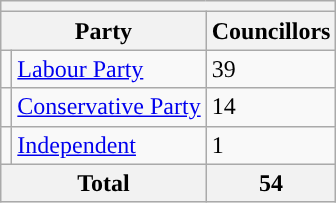<table class="wikitable">
<tr>
<th colspan="3"></th>
</tr>
<tr>
<th colspan="2">Party</th>
<th>Councillors</th>
</tr>
<tr>
<td style="color:inherit;background:"></td>
<td><a href='#'>Labour Party</a></td>
<td>39</td>
</tr>
<tr>
<td style="color:inherit;background:"></td>
<td><a href='#'>Conservative Party</a></td>
<td>14</td>
</tr>
<tr>
<td style="color:inherit;background:"></td>
<td><a href='#'>Independent</a></td>
<td>1</td>
</tr>
<tr>
<th colspan="2">Total</th>
<th>54</th>
</tr>
</table>
